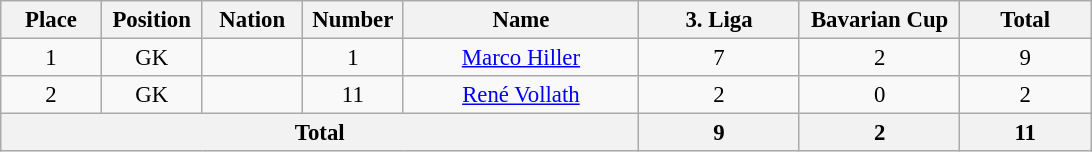<table class="wikitable" style="font-size: 95%; text-align: center;">
<tr>
<th width=60>Place</th>
<th width=60>Position</th>
<th width=60>Nation</th>
<th width=60>Number</th>
<th width=150>Name</th>
<th width=100>3. Liga</th>
<th width=100>Bavarian Cup</th>
<th width=80><strong>Total</strong></th>
</tr>
<tr>
<td>1</td>
<td>GK</td>
<td></td>
<td>1</td>
<td><a href='#'>Marco Hiller</a></td>
<td>7</td>
<td>2</td>
<td>9</td>
</tr>
<tr>
<td>2</td>
<td>GK</td>
<td></td>
<td>11</td>
<td><a href='#'>René Vollath</a></td>
<td>2</td>
<td>0</td>
<td>2</td>
</tr>
<tr>
<th colspan="5"><strong>Total</strong></th>
<th>9</th>
<th>2</th>
<th><strong>11</strong></th>
</tr>
</table>
